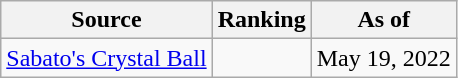<table class="wikitable" style="text-align:center">
<tr>
<th>Source</th>
<th>Ranking</th>
<th>As of</th>
</tr>
<tr>
<td align=left><a href='#'>Sabato's Crystal Ball</a></td>
<td></td>
<td>May 19, 2022</td>
</tr>
</table>
